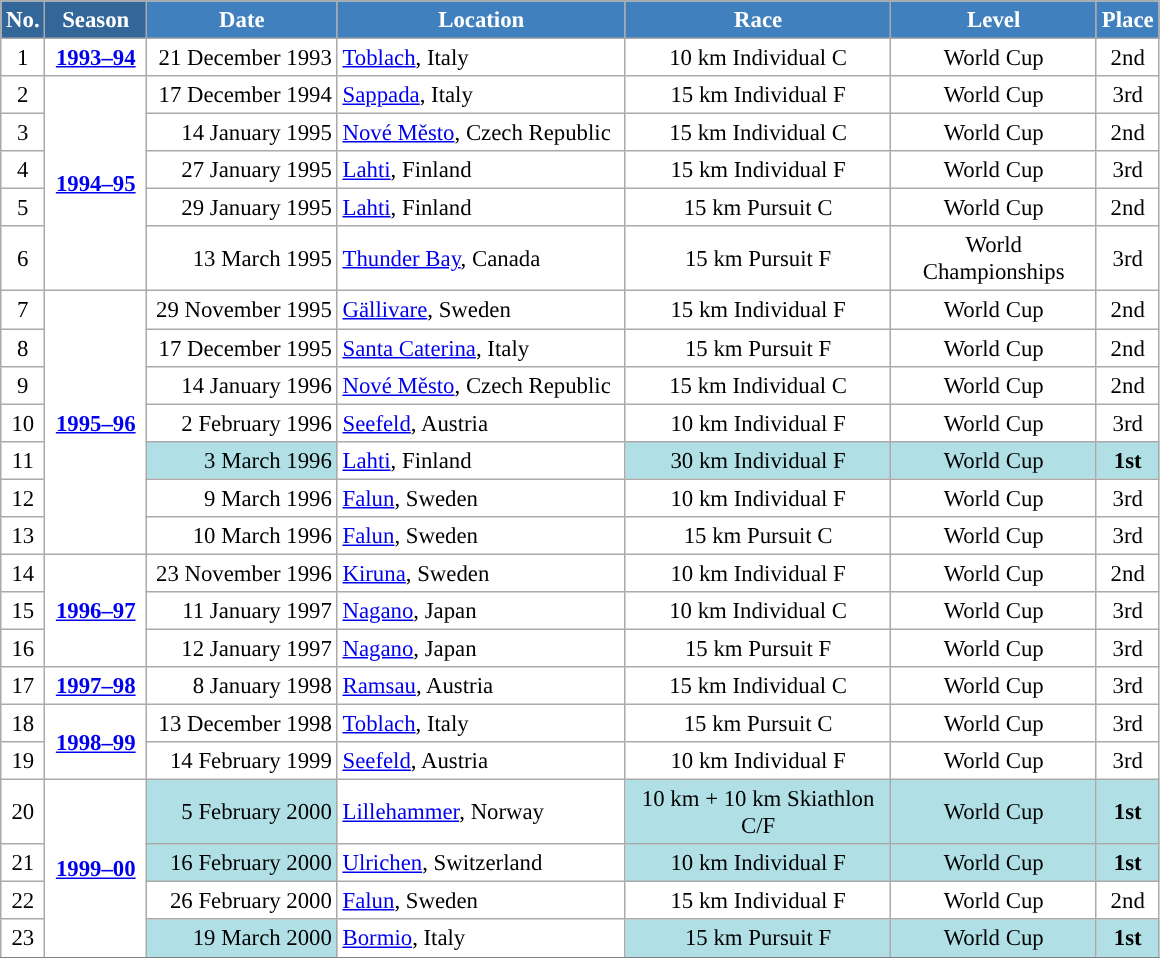<table class="wikitable sortable" style="font-size:95%; text-align:center; border:grey solid 1px; border-collapse:collapse; background:#ffffff;">
<tr style="background:#efefef;">
<th style="background-color:#369; color:white;">No.</th>
<th style="background-color:#369; color:white;">Season</th>
<th style="background-color:#4180be; color:white; width:120px;">Date</th>
<th style="background-color:#4180be; color:white; width:185px;">Location</th>
<th style="background-color:#4180be; color:white; width:170px;">Race</th>
<th style="background-color:#4180be; color:white; width:130px;">Level</th>
<th style="background-color:#4180be; color:white;">Place</th>
</tr>
<tr>
<td align=center>1</td>
<td rowspan=1 align=center><strong> <a href='#'>1993–94</a> </strong></td>
<td align=right>21 December 1993</td>
<td align=left> <a href='#'>Toblach</a>, Italy</td>
<td>10 km Individual C</td>
<td>World Cup</td>
<td>2nd</td>
</tr>
<tr>
<td align=center>2</td>
<td rowspan=5 align=center><strong> <a href='#'>1994–95</a> </strong></td>
<td align=right>17 December 1994</td>
<td align=left> <a href='#'>Sappada</a>, Italy</td>
<td>15 km Individual F</td>
<td>World Cup</td>
<td>3rd</td>
</tr>
<tr>
<td align=center>3</td>
<td align=right>14 January 1995</td>
<td align=left> <a href='#'>Nové Město</a>, Czech Republic</td>
<td>15 km Individual C</td>
<td>World Cup</td>
<td>2nd</td>
</tr>
<tr>
<td align=center>4</td>
<td align=right>27 January 1995</td>
<td align=left> <a href='#'>Lahti</a>, Finland</td>
<td>15 km Individual F</td>
<td>World Cup</td>
<td>3rd</td>
</tr>
<tr>
<td align=center>5</td>
<td align=right>29 January 1995</td>
<td align=left> <a href='#'>Lahti</a>, Finland</td>
<td>15 km Pursuit C</td>
<td>World Cup</td>
<td>2nd</td>
</tr>
<tr>
<td align=center>6</td>
<td align=right>13 March 1995</td>
<td align=left> <a href='#'>Thunder Bay</a>, Canada</td>
<td>15 km Pursuit F</td>
<td>World Championships</td>
<td>3rd</td>
</tr>
<tr>
<td align=center>7</td>
<td rowspan=7 align=center><strong> <a href='#'>1995–96</a> </strong></td>
<td align=right>29 November 1995</td>
<td align=left> <a href='#'>Gällivare</a>, Sweden</td>
<td>15 km Individual F</td>
<td>World Cup</td>
<td>2nd</td>
</tr>
<tr>
<td align=center>8</td>
<td align=right>17 December 1995</td>
<td align=left> <a href='#'>Santa Caterina</a>, Italy</td>
<td>15 km Pursuit F</td>
<td>World Cup</td>
<td>2nd</td>
</tr>
<tr>
<td align=center>9</td>
<td align=right>14 January 1996</td>
<td align=left> <a href='#'>Nové Město</a>, Czech Republic</td>
<td>15 km Individual C</td>
<td>World Cup</td>
<td>2nd</td>
</tr>
<tr>
<td align=center>10</td>
<td align=right>2 February 1996</td>
<td align=left> <a href='#'>Seefeld</a>, Austria</td>
<td>10 km Individual F</td>
<td>World Cup</td>
<td>3rd</td>
</tr>
<tr>
<td align=center>11</td>
<td bgcolor="#BOEOE6" align=right>3 March 1996</td>
<td align=left> <a href='#'>Lahti</a>, Finland</td>
<td bgcolor="#BOEOE6">30 km Individual F</td>
<td bgcolor="#BOEOE6">World Cup</td>
<td bgcolor="#BOEOE6"><strong>1st</strong></td>
</tr>
<tr>
<td align=center>12</td>
<td align=right>9 March 1996</td>
<td align=left> <a href='#'>Falun</a>, Sweden</td>
<td>10 km Individual F</td>
<td>World Cup</td>
<td>3rd</td>
</tr>
<tr>
<td align=center>13</td>
<td align=right>10 March 1996</td>
<td align=left> <a href='#'>Falun</a>, Sweden</td>
<td>15 km Pursuit C</td>
<td>World Cup</td>
<td>3rd</td>
</tr>
<tr>
<td align=center>14</td>
<td rowspan=3 align=center><strong> <a href='#'>1996–97</a> </strong></td>
<td align=right>23 November 1996</td>
<td align=left> <a href='#'>Kiruna</a>, Sweden</td>
<td>10 km Individual F</td>
<td>World Cup</td>
<td>2nd</td>
</tr>
<tr>
<td align=center>15</td>
<td align=right>11 January 1997</td>
<td align=left> <a href='#'>Nagano</a>, Japan</td>
<td>10 km Individual C</td>
<td>World Cup</td>
<td>3rd</td>
</tr>
<tr>
<td align=center>16</td>
<td align=right>12 January 1997</td>
<td align=left> <a href='#'>Nagano</a>, Japan</td>
<td>15 km Pursuit F</td>
<td>World Cup</td>
<td>3rd</td>
</tr>
<tr>
<td align=center>17</td>
<td rowspan=1 align=center><strong> <a href='#'>1997–98</a> </strong></td>
<td align=right>8 January 1998</td>
<td align=left> <a href='#'>Ramsau</a>, Austria</td>
<td>15 km Individual C</td>
<td>World Cup</td>
<td>3rd</td>
</tr>
<tr>
<td align=center>18</td>
<td rowspan=2 align=center><strong> <a href='#'>1998–99</a> </strong></td>
<td align=right>13 December 1998</td>
<td align=left> <a href='#'>Toblach</a>, Italy</td>
<td>15 km Pursuit C</td>
<td>World Cup</td>
<td>3rd</td>
</tr>
<tr>
<td align=center>19</td>
<td align=right>14 February 1999</td>
<td align=left> <a href='#'>Seefeld</a>, Austria</td>
<td>10 km Individual F</td>
<td>World Cup</td>
<td>3rd</td>
</tr>
<tr>
<td align=center>20</td>
<td rowspan=4 align=center><strong><a href='#'>1999–00</a></strong></td>
<td bgcolor="#BOEOE6" align=right>5 February 2000</td>
<td align=left> <a href='#'>Lillehammer</a>, Norway</td>
<td bgcolor="#BOEOE6">10 km + 10 km Skiathlon C/F</td>
<td bgcolor="#BOEOE6">World Cup</td>
<td bgcolor="#BOEOE6"><strong>1st</strong></td>
</tr>
<tr>
<td align=center>21</td>
<td bgcolor="#BOEOE6" align=right>16 February 2000</td>
<td align=left> <a href='#'>Ulrichen</a>, Switzerland</td>
<td bgcolor="#BOEOE6">10 km Individual F</td>
<td bgcolor="#BOEOE6">World Cup</td>
<td bgcolor="#BOEOE6"><strong>1st</strong></td>
</tr>
<tr>
<td align=center>22</td>
<td align=right>26 February 2000</td>
<td align=left> <a href='#'>Falun</a>, Sweden</td>
<td>15 km Individual F</td>
<td>World Cup</td>
<td>2nd</td>
</tr>
<tr>
<td align=center>23</td>
<td bgcolor="#BOEOE6" align=right>19 March 2000</td>
<td align=left> <a href='#'>Bormio</a>, Italy</td>
<td bgcolor="#BOEOE6">15 km Pursuit F</td>
<td bgcolor="#BOEOE6">World Cup</td>
<td bgcolor="#BOEOE6"><strong>1st</strong></td>
</tr>
<tr>
</tr>
</table>
